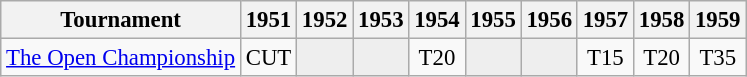<table class="wikitable" style="font-size:95%;text-align:center;">
<tr>
<th>Tournament</th>
<th>1951</th>
<th>1952</th>
<th>1953</th>
<th>1954</th>
<th>1955</th>
<th>1956</th>
<th>1957</th>
<th>1958</th>
<th>1959</th>
</tr>
<tr>
<td align=left><a href='#'>The Open Championship</a></td>
<td>CUT</td>
<td style="background:#eeeeee;"></td>
<td style="background:#eeeeee;"></td>
<td>T20</td>
<td style="background:#eeeeee;"></td>
<td style="background:#eeeeee;"></td>
<td>T15</td>
<td>T20</td>
<td>T35</td>
</tr>
</table>
